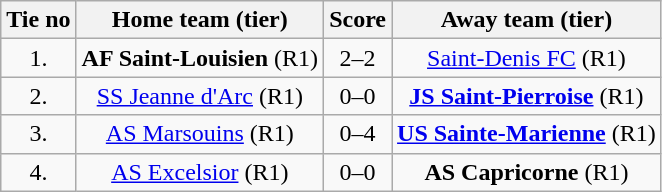<table class="wikitable" style="text-align: center">
<tr>
<th>Tie no</th>
<th>Home team (tier)</th>
<th>Score</th>
<th>Away team (tier)</th>
</tr>
<tr>
<td>1.</td>
<td> <strong>AF Saint-Louisien</strong> (R1)</td>
<td>2–2 </td>
<td><a href='#'>Saint-Denis FC</a> (R1) </td>
</tr>
<tr>
<td>2.</td>
<td> <a href='#'>SS Jeanne d'Arc</a> (R1)</td>
<td>0–0 </td>
<td><strong><a href='#'>JS Saint-Pierroise</a></strong> (R1) </td>
</tr>
<tr>
<td>3.</td>
<td> <a href='#'>AS Marsouins</a> (R1)</td>
<td>0–4</td>
<td><strong><a href='#'>US Sainte-Marienne</a></strong> (R1) </td>
</tr>
<tr>
<td>4.</td>
<td> <a href='#'>AS Excelsior</a> (R1)</td>
<td>0–0 </td>
<td><strong>AS Capricorne</strong> (R1) </td>
</tr>
</table>
